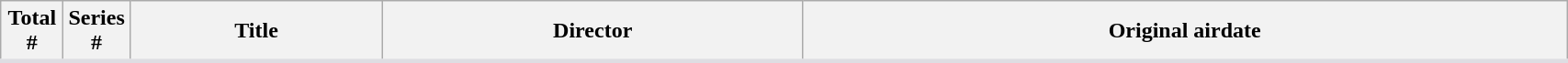<table class="wikitable plainrowheaders" style="background: White; border-bottom: 3px solid #dedde2; width:90%">
<tr>
<th style="width:4%;">Total<br>#</th>
<th style="width:4%;">Series<br>#</th>
<th>Title</th>
<th>Director</th>
<th>Original airdate<br>











</th>
</tr>
</table>
